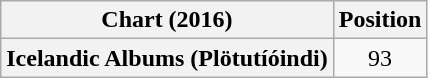<table class="wikitable plainrowheaders" style="text-align:center">
<tr>
<th scope="col">Chart (2016)</th>
<th scope="col">Position</th>
</tr>
<tr>
<th scope="row">Icelandic Albums (Plötutíóindi)</th>
<td>93</td>
</tr>
</table>
